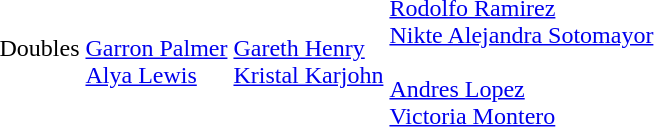<table>
<tr>
<td>Doubles</td>
<td><br><a href='#'>Garron Palmer</a><br><a href='#'>Alya Lewis</a></td>
<td><br><a href='#'>Gareth Henry</a><br><a href='#'>Kristal Karjohn</a></td>
<td><br><a href='#'>Rodolfo Ramirez</a><br><a href='#'>Nikte Alejandra Sotomayor</a><br><br><a href='#'>Andres Lopez</a><br><a href='#'>Victoria Montero</a></td>
</tr>
<tr>
</tr>
</table>
